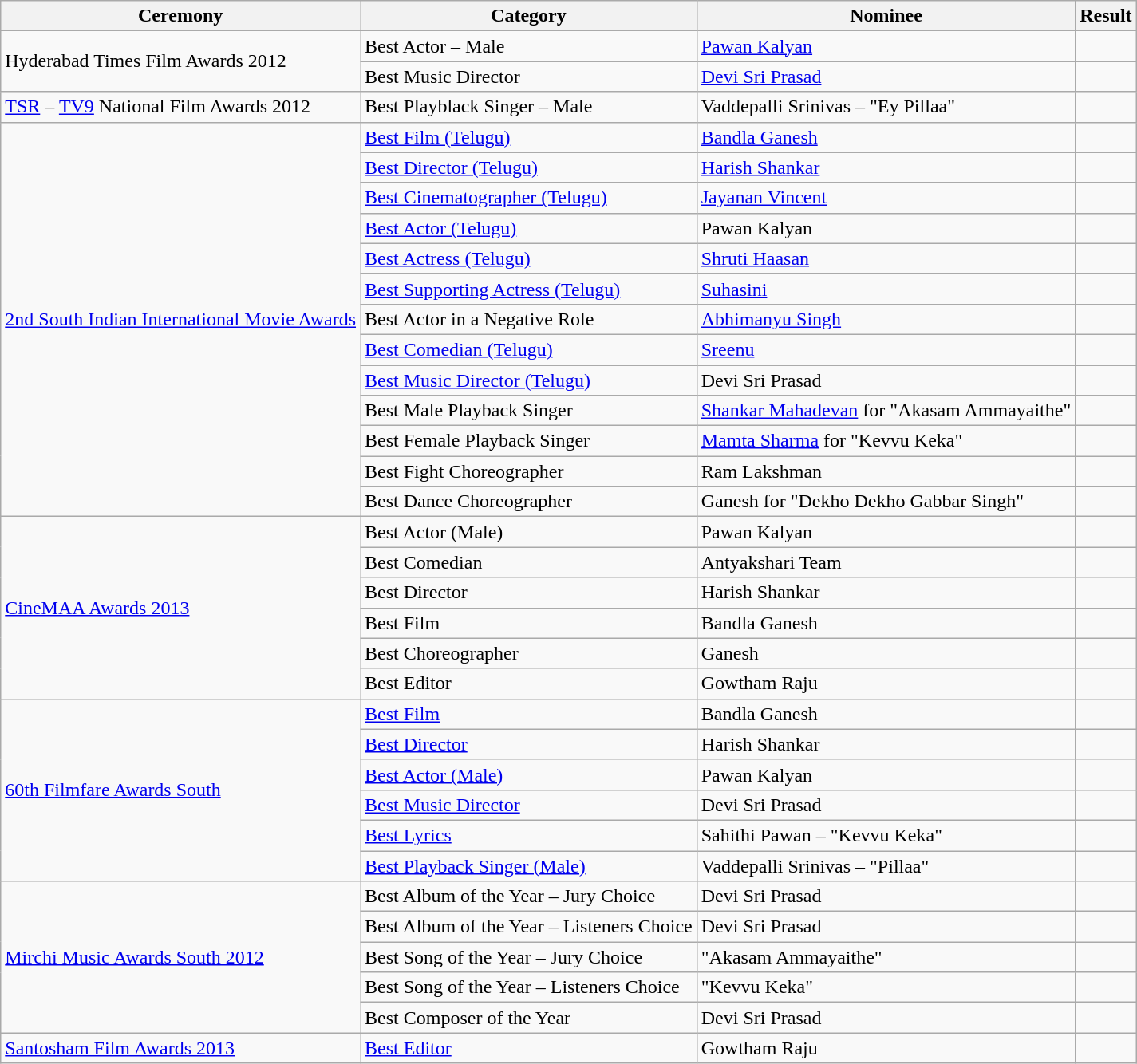<table class="wikitable">
<tr>
<th>Ceremony</th>
<th>Category</th>
<th>Nominee</th>
<th>Result</th>
</tr>
<tr>
<td rowspan="2">Hyderabad Times Film Awards 2012</td>
<td>Best Actor – Male</td>
<td><a href='#'>Pawan Kalyan</a></td>
<td></td>
</tr>
<tr>
<td>Best Music Director</td>
<td><a href='#'>Devi Sri Prasad</a></td>
<td></td>
</tr>
<tr>
<td><a href='#'>TSR</a> – <a href='#'>TV9</a> National Film Awards 2012</td>
<td>Best Playblack Singer – Male</td>
<td>Vaddepalli Srinivas – "Ey Pillaa"</td>
<td></td>
</tr>
<tr>
<td rowspan="13"><a href='#'>2nd South Indian International Movie Awards</a></td>
<td><a href='#'>Best Film (Telugu)</a></td>
<td><a href='#'>Bandla Ganesh</a></td>
<td></td>
</tr>
<tr>
<td><a href='#'>Best Director (Telugu)</a></td>
<td><a href='#'>Harish Shankar</a></td>
<td></td>
</tr>
<tr>
<td><a href='#'>Best Cinematographer (Telugu)</a></td>
<td><a href='#'>Jayanan Vincent</a></td>
<td></td>
</tr>
<tr>
<td><a href='#'>Best Actor (Telugu)</a></td>
<td>Pawan Kalyan</td>
<td></td>
</tr>
<tr>
<td><a href='#'>Best Actress (Telugu)</a></td>
<td><a href='#'>Shruti Haasan</a></td>
<td></td>
</tr>
<tr>
<td><a href='#'>Best Supporting Actress (Telugu)</a></td>
<td><a href='#'>Suhasini</a></td>
<td></td>
</tr>
<tr>
<td>Best Actor in a Negative Role</td>
<td><a href='#'>Abhimanyu Singh</a></td>
<td></td>
</tr>
<tr>
<td><a href='#'>Best Comedian (Telugu)</a></td>
<td><a href='#'>Sreenu</a></td>
<td></td>
</tr>
<tr>
<td><a href='#'>Best Music Director (Telugu)</a></td>
<td>Devi Sri Prasad</td>
<td></td>
</tr>
<tr>
<td>Best Male Playback Singer</td>
<td><a href='#'>Shankar Mahadevan</a> for "Akasam Ammayaithe"</td>
<td></td>
</tr>
<tr>
<td>Best Female Playback Singer</td>
<td><a href='#'>Mamta Sharma</a> for "Kevvu Keka"</td>
<td></td>
</tr>
<tr>
<td>Best Fight Choreographer</td>
<td>Ram Lakshman</td>
<td></td>
</tr>
<tr>
<td>Best Dance Choreographer</td>
<td>Ganesh for "Dekho Dekho Gabbar Singh"</td>
<td></td>
</tr>
<tr>
<td rowspan="6"><a href='#'>CineMAA Awards 2013</a></td>
<td>Best Actor (Male)</td>
<td>Pawan Kalyan</td>
<td></td>
</tr>
<tr>
<td>Best Comedian</td>
<td>Antyakshari Team</td>
<td></td>
</tr>
<tr>
<td>Best Director</td>
<td>Harish Shankar</td>
<td></td>
</tr>
<tr>
<td>Best Film</td>
<td>Bandla Ganesh</td>
<td></td>
</tr>
<tr>
<td>Best Choreographer</td>
<td>Ganesh</td>
<td></td>
</tr>
<tr>
<td>Best Editor</td>
<td>Gowtham Raju</td>
<td></td>
</tr>
<tr>
<td rowspan="6"><a href='#'>60th Filmfare Awards South</a></td>
<td><a href='#'>Best Film</a></td>
<td>Bandla Ganesh</td>
<td></td>
</tr>
<tr>
<td><a href='#'>Best Director</a></td>
<td>Harish Shankar</td>
<td></td>
</tr>
<tr>
<td><a href='#'>Best Actor (Male)</a></td>
<td>Pawan Kalyan</td>
<td></td>
</tr>
<tr>
<td><a href='#'>Best Music Director</a></td>
<td>Devi Sri Prasad</td>
<td></td>
</tr>
<tr>
<td><a href='#'>Best Lyrics</a></td>
<td>Sahithi Pawan – "Kevvu Keka"</td>
<td></td>
</tr>
<tr>
<td><a href='#'>Best Playback Singer (Male)</a></td>
<td>Vaddepalli Srinivas – "Pillaa"</td>
<td></td>
</tr>
<tr>
<td rowspan="5"><a href='#'>Mirchi Music Awards South 2012</a></td>
<td>Best Album of the Year – Jury Choice</td>
<td>Devi Sri Prasad</td>
<td></td>
</tr>
<tr>
<td>Best Album of the Year – Listeners Choice</td>
<td>Devi Sri Prasad</td>
<td></td>
</tr>
<tr>
<td>Best Song of the Year – Jury Choice</td>
<td>"Akasam Ammayaithe"</td>
<td></td>
</tr>
<tr>
<td>Best Song of the Year – Listeners Choice</td>
<td>"Kevvu Keka"</td>
<td></td>
</tr>
<tr>
<td>Best Composer of the Year</td>
<td>Devi Sri Prasad</td>
<td></td>
</tr>
<tr>
<td><a href='#'>Santosham Film Awards 2013</a></td>
<td><a href='#'>Best Editor</a></td>
<td>Gowtham Raju</td>
<td></td>
</tr>
</table>
